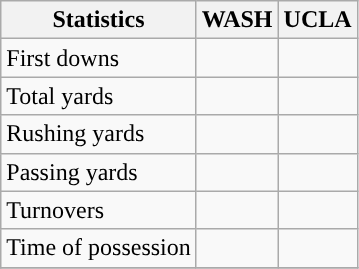<table class="wikitable" style="float: left;">
<tr>
<th>Statistics</th>
<th>WASH</th>
<th>UCLA</th>
</tr>
<tr>
<td>First downs</td>
<td></td>
<td></td>
</tr>
<tr>
<td>Total yards</td>
<td></td>
<td></td>
</tr>
<tr>
<td>Rushing yards</td>
<td></td>
<td></td>
</tr>
<tr>
<td>Passing yards</td>
<td></td>
<td></td>
</tr>
<tr>
<td>Turnovers</td>
<td></td>
<td></td>
</tr>
<tr>
<td>Time of possession</td>
<td></td>
<td></td>
</tr>
<tr>
</tr>
</table>
